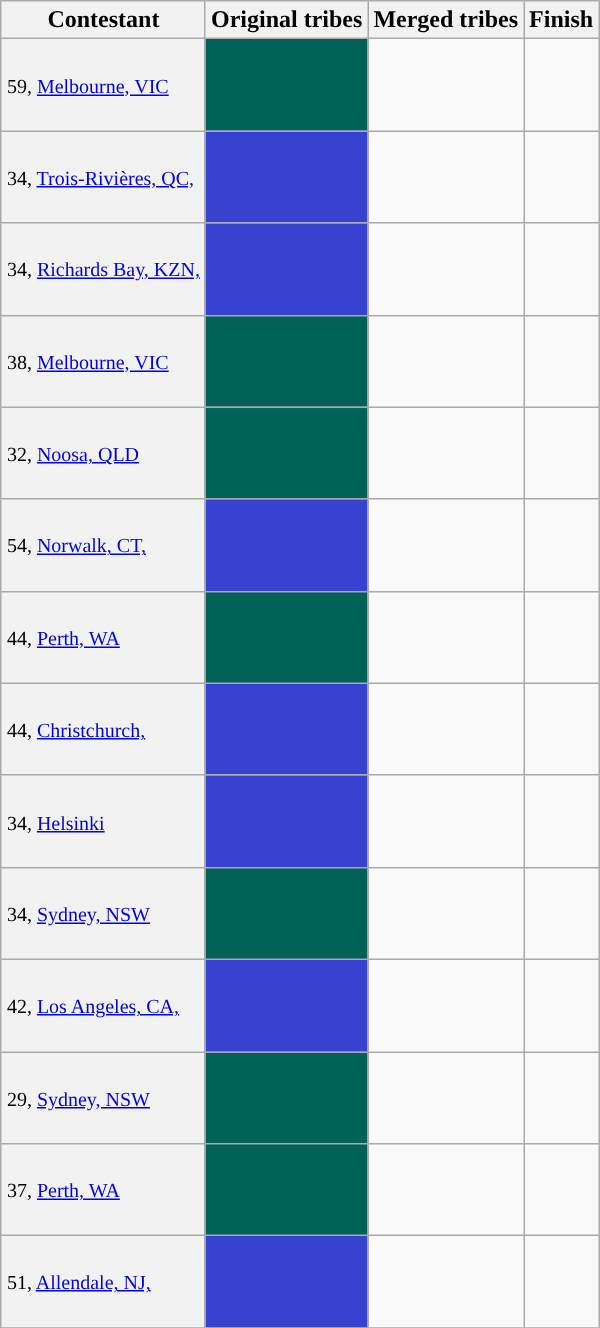<table class="wikitable sortable" style="margin:auto; text-align:center;">
<tr>
<th>Contestant</th>
<th>Original tribes</th>
<th>Merged tribes</th>
<th>Finish</th>
</tr>
<tr>
<th scope="row" style="text-align:left;font-weight:normal"><strong></strong><br><small>59, <a href='#'>Melbourne, VIC</a><br></small><br></th>
<td style="background:#006158"></td>
<td></td>
<td></td>
</tr>
<tr>
<th scope="row" style="text-align:left;font-weight:normal"><strong></strong><br><small>34, <a href='#'>Trois-Rivières, QC,</a><br></small><br></th>
<td style="background:#3743D0"></td>
<td></td>
<td></td>
</tr>
<tr>
<th scope="row" style="text-align:left;font-weight:normal"><strong></strong><br><small>34, <a href='#'>Richards Bay, KZN,</a><br></small><br></th>
<td style="background:#3743D0"></td>
<td></td>
<td></td>
</tr>
<tr>
<th scope="row" style="text-align:left;font-weight:normal"><strong></strong><br><small>38, <a href='#'>Melbourne, VIC</a><br></small><br></th>
<td style="background:#006158"></td>
<td></td>
<td></td>
</tr>
<tr>
<th scope="row" style="text-align:left;font-weight:normal"><strong></strong><br><small>32, <a href='#'>Noosa, QLD</a><br></small><br></th>
<td style="background:#006158"></td>
<td></td>
<td></td>
</tr>
<tr>
<th scope="row" style="text-align:left;font-weight:normal"><strong></strong><br><small>54, <a href='#'>Norwalk, CT,</a><br></small><br></th>
<td style="background:#3743D0"></td>
<td></td>
<td></td>
</tr>
<tr>
<th scope="row" style="text-align:left;font-weight:normal"><strong></strong><br><small>44, <a href='#'>Perth, WA</a><br></small><br></th>
<td style="background:#006158"></td>
<td></td>
<td></td>
</tr>
<tr>
<th scope="row" style="text-align:left;font-weight:normal"><strong></strong><br><small>44, <a href='#'>Christchurch,</a><br></small><br></th>
<td style="background:#3743D0"></td>
<td></td>
<td></td>
</tr>
<tr>
<th scope="row" style="text-align:left;font-weight:normal"><strong></strong><br><small>34, <a href='#'>Helsinki</a><br></small><br></th>
<td style="background:#3743D0"></td>
<td></td>
<td></td>
</tr>
<tr>
<th scope="row" style="text-align:left;font-weight:normal"><strong></strong><br><small>34, <a href='#'>Sydney, NSW</a><br></small><br></th>
<td style="background:#006158"></td>
<td></td>
<td></td>
</tr>
<tr>
<th scope="row" style="text-align:left;font-weight:normal"><strong></strong><br><small>42, <a href='#'>Los Angeles, CA,</a><br></small><br></th>
<td style="background:#3743D0"></td>
<td></td>
<td></td>
</tr>
<tr>
<th scope="row" style="text-align:left;font-weight:normal"><strong></strong><br><small>29, <a href='#'>Sydney, NSW</a><br></small><br></th>
<td style="background:#006158"></td>
<td></td>
<td></td>
</tr>
<tr>
<th scope="row" style="text-align:left;font-weight:normal"><strong></strong><br><small>37, <a href='#'>Perth, WA</a><br></small><br></th>
<td style="background:#006158"></td>
<td></td>
<td></td>
</tr>
<tr>
<th scope="row" style="text-align:left;font-weight:normal"><strong></strong><br><small>51, <a href='#'>Allendale, NJ,</a><br></small><br></th>
<td style="background:#3743D0"></td>
<td></td>
<td></td>
</tr>
<tr>
</tr>
</table>
